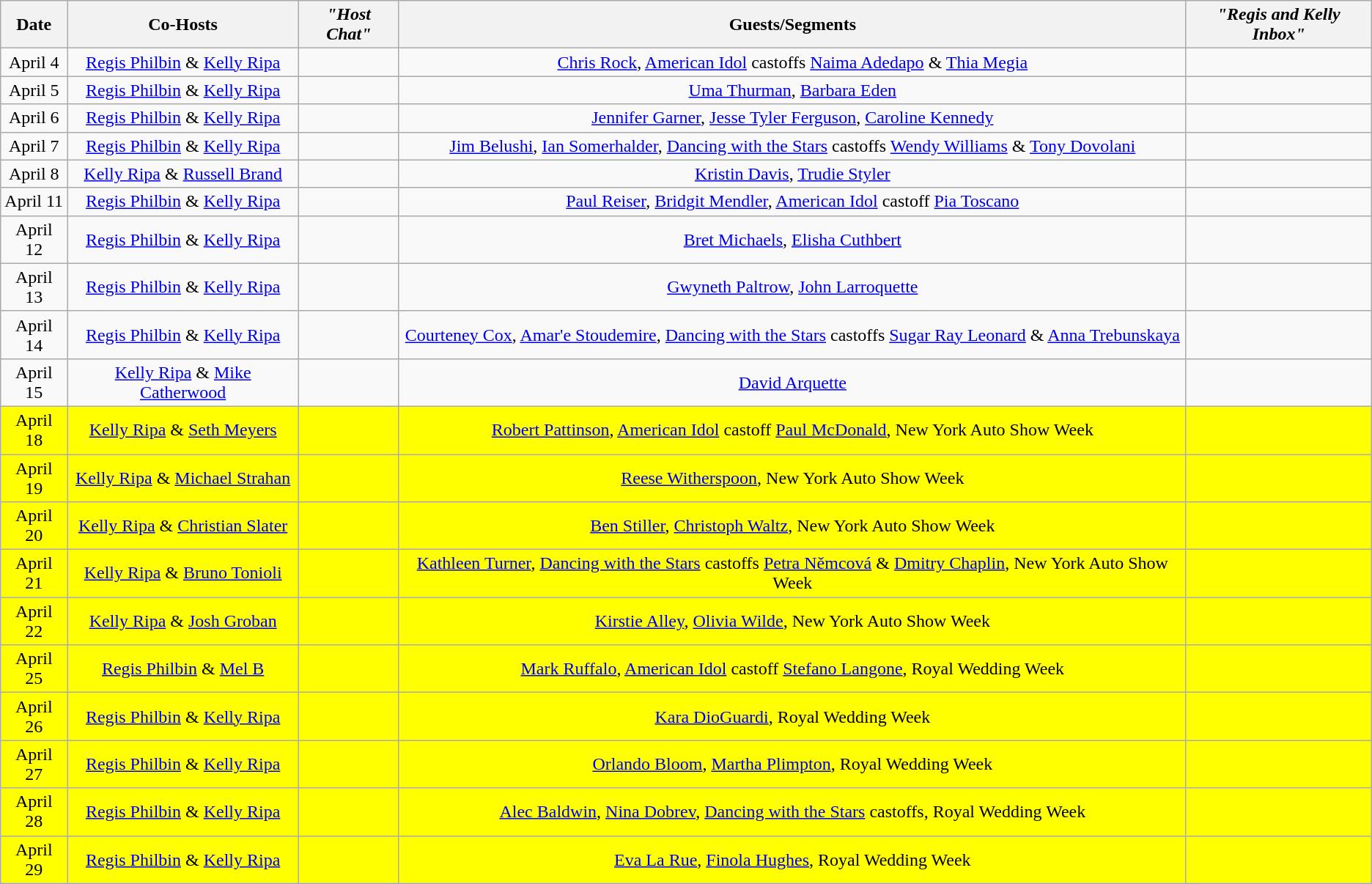<table class="wikitable sortable" style="text-align:center;">
<tr>
<th>Date</th>
<th>Co-Hosts</th>
<th><em>"Host Chat"</em></th>
<th>Guests/Segments</th>
<th><em>"Regis and Kelly Inbox"</em></th>
</tr>
<tr>
<td>April 4</td>
<td><a href='#'>Regis Philbin</a> & <a href='#'>Kelly Ripa</a></td>
<td></td>
<td><a href='#'>Chris Rock</a>, <a href='#'>American Idol</a> castoffs <a href='#'>Naima Adedapo</a> & <a href='#'>Thia Megia</a></td>
<td></td>
</tr>
<tr>
<td>April 5</td>
<td><a href='#'>Regis Philbin</a> & <a href='#'>Kelly Ripa</a></td>
<td></td>
<td><a href='#'>Uma Thurman</a>, <a href='#'>Barbara Eden</a></td>
<td></td>
</tr>
<tr>
<td>April 6</td>
<td><a href='#'>Regis Philbin</a> & <a href='#'>Kelly Ripa</a></td>
<td></td>
<td><a href='#'>Jennifer Garner</a>, <a href='#'>Jesse Tyler Ferguson</a>, <a href='#'>Caroline Kennedy</a></td>
<td></td>
</tr>
<tr>
<td>April 7</td>
<td><a href='#'>Regis Philbin</a> & <a href='#'>Kelly Ripa</a></td>
<td></td>
<td><a href='#'>Jim Belushi</a>, <a href='#'>Ian Somerhalder</a>, <a href='#'>Dancing with the Stars</a> castoffs <a href='#'>Wendy Williams</a> & <a href='#'>Tony Dovolani</a></td>
<td></td>
</tr>
<tr>
<td>April 8</td>
<td><a href='#'>Kelly Ripa</a> & <a href='#'>Russell Brand</a></td>
<td></td>
<td><a href='#'>Kristin Davis</a>, <a href='#'>Trudie Styler</a></td>
<td></td>
</tr>
<tr>
<td>April 11</td>
<td><a href='#'>Regis Philbin</a> & <a href='#'>Kelly Ripa</a></td>
<td></td>
<td><a href='#'>Paul Reiser</a>, <a href='#'>Bridgit Mendler</a>, <a href='#'>American Idol</a> castoff <a href='#'>Pia Toscano</a></td>
<td></td>
</tr>
<tr>
<td>April 12</td>
<td><a href='#'>Regis Philbin</a> & <a href='#'>Kelly Ripa</a></td>
<td></td>
<td><a href='#'>Bret Michaels</a>, <a href='#'>Elisha Cuthbert</a></td>
<td></td>
</tr>
<tr>
<td>April 13</td>
<td><a href='#'>Regis Philbin</a> & <a href='#'>Kelly Ripa</a></td>
<td></td>
<td><a href='#'>Gwyneth Paltrow</a>, <a href='#'>John Larroquette</a></td>
<td></td>
</tr>
<tr>
<td>April 14</td>
<td><a href='#'>Regis Philbin</a> & <a href='#'>Kelly Ripa</a></td>
<td></td>
<td><a href='#'>Courteney Cox</a>, <a href='#'>Amar'e Stoudemire</a>, <a href='#'>Dancing with the Stars</a> castoffs <a href='#'>Sugar Ray Leonard</a> & <a href='#'>Anna Trebunskaya</a></td>
<td></td>
</tr>
<tr>
<td>April 15</td>
<td><a href='#'>Kelly Ripa</a> & <a href='#'>Mike Catherwood</a></td>
<td></td>
<td><a href='#'>David Arquette</a></td>
<td></td>
</tr>
<tr style="background:yellow;">
<td>April 18</td>
<td><a href='#'>Kelly Ripa</a> & <a href='#'>Seth Meyers</a></td>
<td></td>
<td><a href='#'>Robert Pattinson</a>, <a href='#'>American Idol</a> castoff <a href='#'>Paul McDonald</a>, New York Auto Show Week</td>
<td></td>
</tr>
<tr style="background:yellow;">
<td>April 19</td>
<td><a href='#'>Kelly Ripa</a> & <a href='#'>Michael Strahan</a></td>
<td></td>
<td><a href='#'>Reese Witherspoon</a>, New York Auto Show Week</td>
<td></td>
</tr>
<tr style="background:yellow;">
<td>April 20</td>
<td><a href='#'>Kelly Ripa</a> & <a href='#'>Christian Slater</a></td>
<td></td>
<td><a href='#'>Ben Stiller</a>, <a href='#'>Christoph Waltz</a>, New York Auto Show Week</td>
<td></td>
</tr>
<tr style="background:yellow;">
<td>April 21</td>
<td><a href='#'>Kelly Ripa</a> & <a href='#'>Bruno Tonioli</a></td>
<td></td>
<td><a href='#'>Kathleen Turner</a>, <a href='#'>Dancing with the Stars</a> castoffs <a href='#'>Petra Němcová</a> & <a href='#'>Dmitry Chaplin</a>, New York Auto Show Week</td>
<td></td>
</tr>
<tr style="background:yellow;">
<td>April 22</td>
<td><a href='#'>Kelly Ripa</a> & <a href='#'>Josh Groban</a></td>
<td></td>
<td><a href='#'>Kirstie Alley</a>, <a href='#'>Olivia Wilde</a>, New York Auto Show Week</td>
<td></td>
</tr>
<tr style="background:yellow;">
<td>April 25</td>
<td><a href='#'>Regis Philbin</a> & <a href='#'>Mel B</a></td>
<td></td>
<td><a href='#'>Mark Ruffalo</a>, <a href='#'>American Idol</a> castoff <a href='#'>Stefano Langone</a>, Royal Wedding Week</td>
<td></td>
</tr>
<tr style="background:yellow;">
<td>April 26</td>
<td><a href='#'>Regis Philbin</a> & <a href='#'>Kelly Ripa</a></td>
<td></td>
<td><a href='#'>Kara DioGuardi</a>, Royal Wedding Week</td>
<td></td>
</tr>
<tr style="background:yellow;">
<td>April 27</td>
<td><a href='#'>Regis Philbin</a> & <a href='#'>Kelly Ripa</a></td>
<td></td>
<td><a href='#'>Orlando Bloom</a>, <a href='#'>Martha Plimpton</a>, Royal Wedding Week</td>
<td></td>
</tr>
<tr style="background:yellow;">
<td>April 28</td>
<td><a href='#'>Regis Philbin</a> & <a href='#'>Kelly Ripa</a></td>
<td></td>
<td><a href='#'>Alec Baldwin</a>, <a href='#'>Nina Dobrev</a>, <a href='#'>Dancing with the Stars</a> castoffs, Royal Wedding Week</td>
<td></td>
</tr>
<tr style="background:yellow;">
<td>April 29</td>
<td><a href='#'>Regis Philbin</a> & <a href='#'>Kelly Ripa</a></td>
<td></td>
<td><a href='#'>Eva La Rue</a>, <a href='#'>Finola Hughes</a>, Royal Wedding Week</td>
<td></td>
</tr>
</table>
